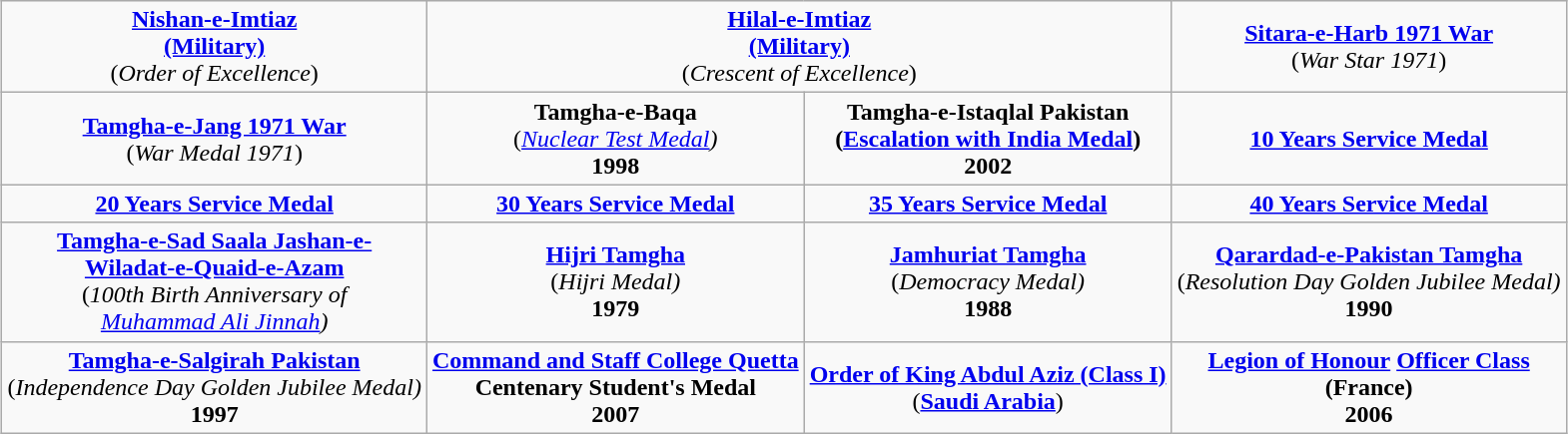<table class="wikitable" style="margin:1em auto; text-align:center;">
<tr>
<td><strong><a href='#'>Nishan-e-Imtiaz</a></strong><br><strong><a href='#'>(Military)</a></strong><br>(<em>Order of Excellence</em>)</td>
<td colspan="2"><strong><a href='#'>Hilal-e-Imtiaz</a></strong><br><strong><a href='#'>(Military)</a></strong><br>(<em>Crescent of Excellence</em>)</td>
<td><strong><a href='#'>Sitara-e-Harb 1971 War</a></strong><br>(<em>War Star 1971</em>)</td>
</tr>
<tr>
<td><strong><a href='#'>Tamgha-e-Jang 1971 War</a></strong><br>(<em>War Medal 1971</em>)</td>
<td><strong>Tamgha-e-Baqa</strong><br>(<em><a href='#'>Nuclear Test Medal</a>)</em><br><strong>1998</strong></td>
<td><strong>Tamgha-e-Istaqlal Pakistan</strong><br><strong>(<a href='#'>Escalation with India Medal</a>)</strong><br><strong>2002</strong></td>
<td><strong><a href='#'>10 Years Service Medal</a></strong></td>
</tr>
<tr>
<td><strong><a href='#'>20 Years Service Medal</a></strong></td>
<td><strong><a href='#'>30 Years Service Medal</a></strong></td>
<td><strong><a href='#'>35 Years Service Medal</a></strong></td>
<td><strong><a href='#'>40 Years Service Medal</a></strong></td>
</tr>
<tr>
<td><strong><a href='#'>Tamgha-e-Sad Saala Jashan-e-</a></strong><br><strong><a href='#'>Wiladat-e-Quaid-e-Azam</a></strong><br>(<em>100th Birth Anniversary of</em><br><em><a href='#'>Muhammad Ali Jinnah</a>)</em></td>
<td><strong><a href='#'>Hijri Tamgha</a></strong><br>(<em>Hijri Medal)</em><br><strong>1979</strong></td>
<td><strong><a href='#'>Jamhuriat Tamgha</a></strong><br>(<em>Democracy Medal)</em><br><strong>1988</strong></td>
<td><strong><a href='#'>Qarardad-e-Pakistan Tamgha</a></strong><br>(<em>Resolution Day Golden Jubilee Medal)</em><br><strong>1990</strong></td>
</tr>
<tr>
<td><strong><a href='#'>Tamgha-e-Salgirah Pakistan</a></strong><br>(<em>Independence Day Golden Jubilee Medal)</em><br><strong>1997</strong></td>
<td><strong><a href='#'>Command and Staff College Quetta</a></strong><br><strong>Centenary Student's Medal</strong><br><strong>2007</strong></td>
<td><strong><a href='#'>Order of King Abdul Aziz (Class I)</a></strong><br>(<strong><a href='#'>Saudi Arabia</a></strong>)</td>
<td><strong><a href='#'>Legion of Honour</a></strong> <strong><a href='#'>Officer Class</a></strong><br><strong>(France)</strong><br><strong>2006</strong></td>
</tr>
</table>
